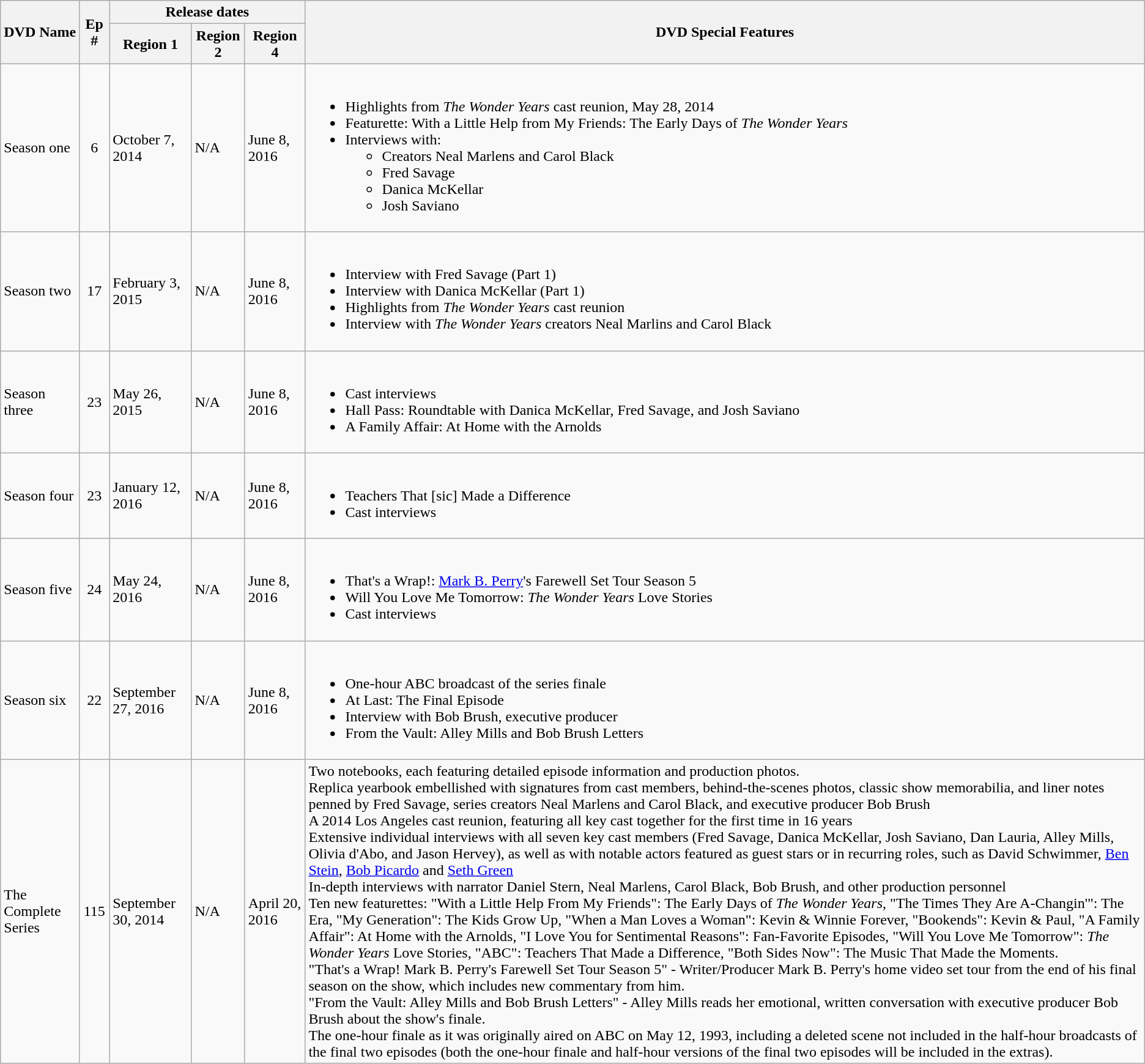<table class="wikitable">
<tr>
<th rowspan="2">DVD Name</th>
<th rowspan="2">Ep #</th>
<th colspan="3">Release dates</th>
<th rowspan="2">DVD Special Features</th>
</tr>
<tr>
<th>Region 1</th>
<th>Region 2</th>
<th>Region 4</th>
</tr>
<tr>
<td>Season one</td>
<td style="text-align:center;">6</td>
<td>October 7, 2014</td>
<td>N/A</td>
<td>June 8, 2016</td>
<td><br><ul><li>Highlights from <em>The Wonder Years</em> cast reunion, May 28, 2014</li><li>Featurette: With a Little Help from My Friends: The Early Days of <em>The Wonder Years</em></li><li>Interviews with:<ul><li>Creators Neal Marlens and Carol Black</li><li>Fred Savage</li><li>Danica McKellar</li><li>Josh Saviano</li></ul></li></ul></td>
</tr>
<tr>
<td>Season two</td>
<td style="text-align:center;">17</td>
<td>February 3, 2015</td>
<td>N/A</td>
<td>June 8, 2016</td>
<td><br><ul><li>Interview with Fred Savage (Part 1)</li><li>Interview with Danica McKellar (Part 1)</li><li>Highlights from <em>The Wonder Years</em> cast reunion</li><li>Interview with <em>The Wonder Years</em> creators Neal Marlins and Carol Black</li></ul></td>
</tr>
<tr>
<td>Season three</td>
<td style="text-align:center;">23</td>
<td>May 26, 2015</td>
<td>N/A</td>
<td>June 8, 2016</td>
<td><br><ul><li>Cast interviews</li><li>Hall Pass: Roundtable with Danica McKellar, Fred Savage, and Josh Saviano</li><li>A Family Affair: At Home with the Arnolds</li></ul></td>
</tr>
<tr>
<td>Season four</td>
<td style="text-align:center;">23</td>
<td>January 12, 2016</td>
<td>N/A</td>
<td>June 8, 2016</td>
<td><br><ul><li>Teachers That [sic] Made a Difference</li><li>Cast interviews</li></ul></td>
</tr>
<tr>
<td>Season five</td>
<td style="text-align:center;">24</td>
<td>May 24, 2016</td>
<td>N/A</td>
<td>June 8, 2016</td>
<td><br><ul><li>That's a Wrap!: <a href='#'>Mark B. Perry</a>'s Farewell Set Tour Season 5</li><li>Will You Love Me Tomorrow: <em>The Wonder Years</em> Love Stories</li><li>Cast interviews</li></ul></td>
</tr>
<tr>
<td>Season six</td>
<td style="text-align:center;">22</td>
<td>September 27, 2016</td>
<td>N/A</td>
<td>June 8, 2016</td>
<td><br><ul><li>One-hour ABC broadcast of the series finale</li><li>At Last: The Final Episode</li><li>Interview with Bob Brush, executive producer</li><li>From the Vault: Alley Mills and Bob Brush Letters</li></ul></td>
</tr>
<tr>
<td>The Complete Series</td>
<td style="text-align:center;">115</td>
<td>September 30, 2014</td>
<td>N/A</td>
<td>April 20, 2016</td>
<td>Two notebooks, each featuring detailed episode information and production photos.<br>Replica yearbook embellished with signatures from cast members, behind-the-scenes photos, classic show memorabilia, and liner notes penned by Fred Savage, series creators Neal Marlens and Carol Black, and executive producer Bob Brush<br>A 2014 Los Angeles cast reunion, featuring all key cast together for the first time in 16 years<br>Extensive individual interviews with all seven key cast members (Fred Savage, Danica McKellar, Josh Saviano, Dan Lauria, Alley Mills, Olivia d'Abo, and Jason Hervey), as well as with notable actors featured as guest stars or in recurring roles, such as David Schwimmer, <a href='#'>Ben Stein</a>, <a href='#'>Bob Picardo</a> and <a href='#'>Seth Green</a><br>In-depth interviews with narrator Daniel Stern, Neal Marlens, Carol Black, Bob Brush, and other production personnel<br>Ten new featurettes: "With a Little Help From My Friends": The Early Days of <em>The Wonder Years</em>, "The Times They Are A-Changin'": The Era, "My Generation": The Kids Grow Up, "When a Man Loves a Woman": Kevin & Winnie Forever, "Bookends": Kevin & Paul, "A Family Affair": At Home with the Arnolds, "I Love You for Sentimental Reasons": Fan-Favorite Episodes, "Will You Love Me Tomorrow": <em>The Wonder Years</em> Love Stories, "ABC": Teachers That Made a Difference, "Both Sides Now": The Music That Made the Moments.<br>"That's a Wrap! Mark B. Perry's Farewell Set Tour Season 5" - Writer/Producer Mark B. Perry's home video set tour from the end of his final season on the show, which includes new commentary from him.<br>"From the Vault: Alley Mills and Bob Brush Letters" - Alley Mills reads her emotional, written conversation with executive producer Bob Brush about the show's finale.<br>The one-hour finale as it was originally aired on ABC on May 12, 1993, including a deleted scene not included in the half-hour broadcasts of the final two episodes (both the one-hour finale and half-hour versions of the final two episodes will be included in the extras).</td>
</tr>
</table>
